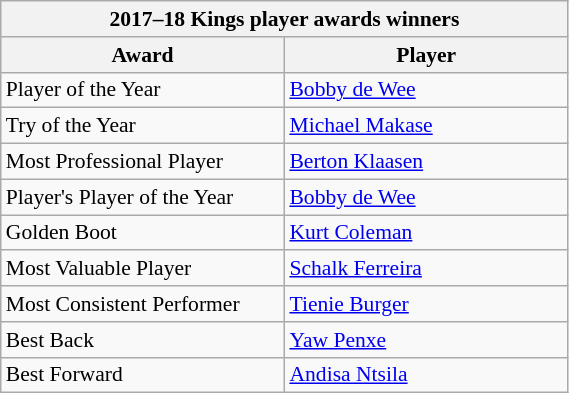<table class="wikitable sortable" style="text-align:left; font-size:90%; width:30%">
<tr>
<th colspan=100%>2017–18 Kings player awards winners</th>
</tr>
<tr>
<th style="width:50%;">Award</th>
<th style="width:50%;">Player</th>
</tr>
<tr>
<td>Player of the Year</td>
<td><a href='#'>Bobby de Wee</a></td>
</tr>
<tr>
<td>Try of the Year</td>
<td><a href='#'>Michael Makase</a></td>
</tr>
<tr>
<td>Most Professional Player</td>
<td><a href='#'>Berton Klaasen</a></td>
</tr>
<tr>
<td>Player's Player of the Year</td>
<td><a href='#'>Bobby de Wee</a></td>
</tr>
<tr>
<td>Golden Boot</td>
<td><a href='#'>Kurt Coleman</a></td>
</tr>
<tr>
<td>Most Valuable Player</td>
<td><a href='#'>Schalk Ferreira</a></td>
</tr>
<tr>
<td>Most Consistent Performer</td>
<td><a href='#'>Tienie Burger</a></td>
</tr>
<tr>
<td>Best Back</td>
<td><a href='#'>Yaw Penxe</a></td>
</tr>
<tr>
<td>Best Forward</td>
<td><a href='#'>Andisa Ntsila</a></td>
</tr>
</table>
